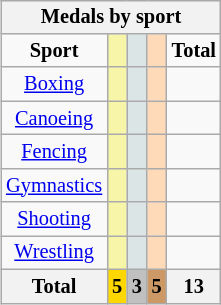<table class="wikitable" style="font-size:85%; float: right;">
<tr style="background:#efefef;">
<th colspan=5><strong>Medals by sport</strong></th>
</tr>
<tr align=center>
<td><strong>Sport</strong></td>
<td bgcolor=#f7f6a8></td>
<td bgcolor=#dce5e5></td>
<td bgcolor=#ffdab9></td>
<td><strong>Total</strong></td>
</tr>
<tr align=center>
<td><a href='#'>Boxing</a></td>
<td style="background:#F7F6A8;"></td>
<td style="background:#DCE5E5;"></td>
<td style="background:#FFDAB9;"></td>
<td></td>
</tr>
<tr align=center>
<td><a href='#'>Canoeing</a></td>
<td style="background:#F7F6A8;"></td>
<td style="background:#DCE5E5;"></td>
<td style="background:#FFDAB9;"></td>
<td></td>
</tr>
<tr align=center>
<td><a href='#'>Fencing</a></td>
<td style="background:#F7F6A8;"></td>
<td style="background:#DCE5E5;"></td>
<td style="background:#FFDAB9;"></td>
<td></td>
</tr>
<tr align=center>
<td><a href='#'>Gymnastics</a></td>
<td style="background:#F7F6A8;"></td>
<td style="background:#DCE5E5;"></td>
<td style="background:#FFDAB9;"></td>
<td></td>
</tr>
<tr align=center>
<td><a href='#'>Shooting</a></td>
<td style="background:#F7F6A8;"></td>
<td style="background:#DCE5E5;"></td>
<td style="background:#FFDAB9;"></td>
<td></td>
</tr>
<tr align=center>
<td><a href='#'>Wrestling</a></td>
<td style="background:#F7F6A8;"></td>
<td style="background:#DCE5E5;"></td>
<td style="background:#FFDAB9;"></td>
<td></td>
</tr>
<tr align=center>
<th><strong>Total</strong></th>
<th style="background:gold;"><strong>5</strong></th>
<th style="background:silver;"><strong>3</strong></th>
<th style="background:#c96;"><strong>5</strong></th>
<th><strong>13</strong></th>
</tr>
</table>
